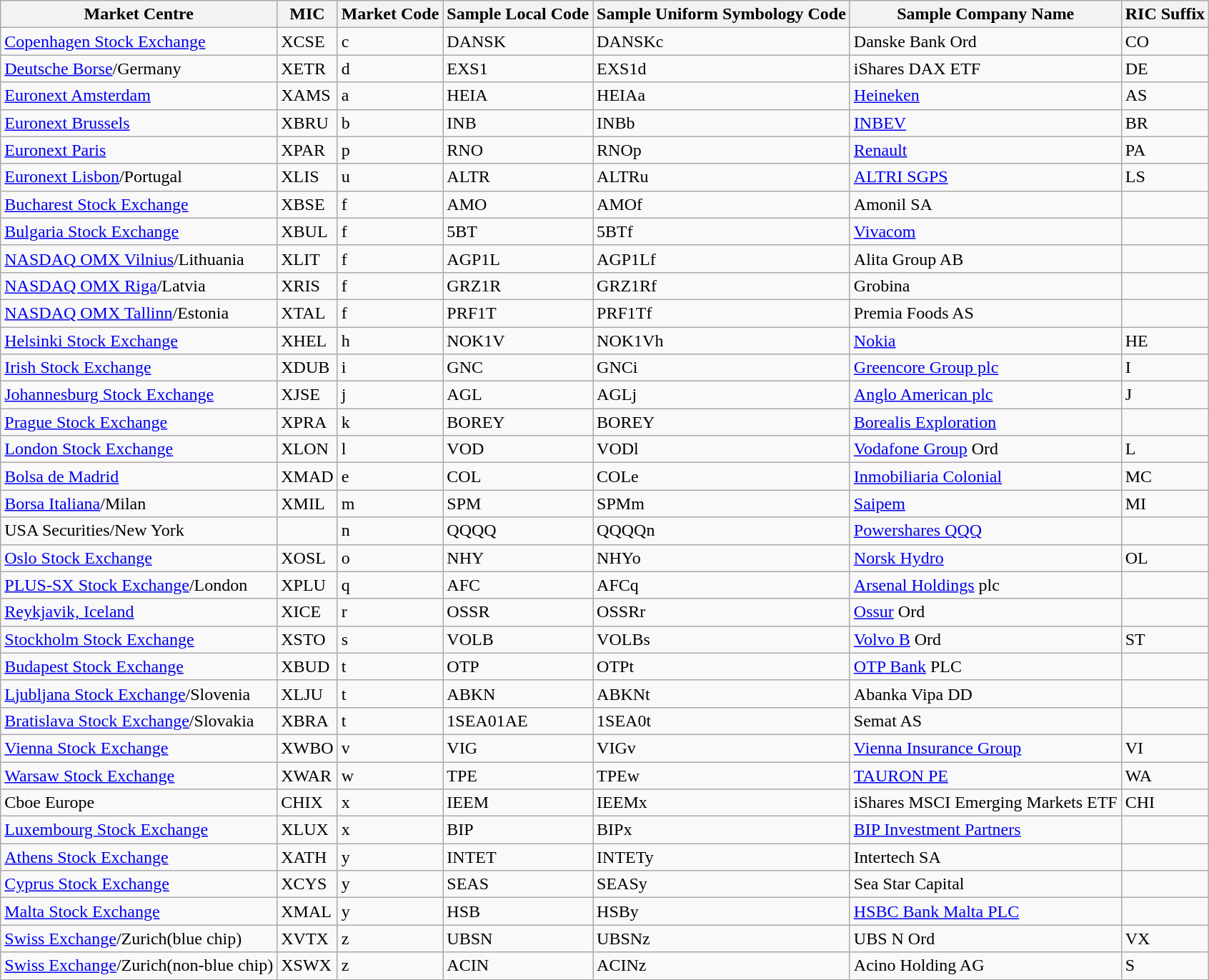<table class="wikitable">
<tr>
<th>Market Centre</th>
<th>MIC</th>
<th>Market Code</th>
<th>Sample Local Code</th>
<th>Sample Uniform Symbology Code</th>
<th>Sample Company Name</th>
<th>RIC Suffix</th>
</tr>
<tr>
<td><a href='#'>Copenhagen Stock Exchange</a></td>
<td>XCSE</td>
<td>c</td>
<td>DANSK</td>
<td>DANSKc</td>
<td>Danske Bank Ord</td>
<td>CO</td>
</tr>
<tr>
<td><a href='#'>Deutsche Borse</a>/Germany</td>
<td>XETR</td>
<td>d</td>
<td>EXS1</td>
<td>EXS1d</td>
<td>iShares DAX ETF</td>
<td>DE</td>
</tr>
<tr>
<td><a href='#'>Euronext Amsterdam</a></td>
<td>XAMS</td>
<td>a</td>
<td>HEIA</td>
<td>HEIAa</td>
<td><a href='#'>Heineken</a></td>
<td>AS</td>
</tr>
<tr>
<td><a href='#'>Euronext Brussels</a></td>
<td>XBRU</td>
<td>b</td>
<td>INB</td>
<td>INBb</td>
<td><a href='#'>INBEV</a></td>
<td>BR</td>
</tr>
<tr>
<td><a href='#'>Euronext Paris</a></td>
<td>XPAR</td>
<td>p</td>
<td>RNO</td>
<td>RNOp</td>
<td><a href='#'>Renault</a></td>
<td>PA</td>
</tr>
<tr>
<td><a href='#'>Euronext Lisbon</a>/Portugal</td>
<td>XLIS</td>
<td>u</td>
<td>ALTR</td>
<td>ALTRu</td>
<td><a href='#'>ALTRI SGPS</a></td>
<td>LS</td>
</tr>
<tr>
<td><a href='#'>Bucharest Stock Exchange</a></td>
<td>XBSE</td>
<td>f</td>
<td>AMO</td>
<td>AMOf</td>
<td>Amonil SA</td>
<td></td>
</tr>
<tr>
<td><a href='#'>Bulgaria Stock Exchange</a></td>
<td>XBUL</td>
<td>f</td>
<td>5BT</td>
<td>5BTf</td>
<td><a href='#'>Vivacom</a></td>
<td></td>
</tr>
<tr>
<td><a href='#'>NASDAQ OMX Vilnius</a>/Lithuania</td>
<td>XLIT</td>
<td>f</td>
<td>AGP1L</td>
<td>AGP1Lf</td>
<td>Alita Group AB</td>
<td></td>
</tr>
<tr>
<td><a href='#'>NASDAQ OMX Riga</a>/Latvia</td>
<td>XRIS</td>
<td>f</td>
<td>GRZ1R</td>
<td>GRZ1Rf</td>
<td>Grobina</td>
<td></td>
</tr>
<tr>
<td><a href='#'>NASDAQ OMX Tallinn</a>/Estonia</td>
<td>XTAL</td>
<td>f</td>
<td>PRF1T</td>
<td>PRF1Tf</td>
<td>Premia Foods AS</td>
<td></td>
</tr>
<tr>
<td><a href='#'>Helsinki Stock Exchange</a></td>
<td>XHEL</td>
<td>h</td>
<td>NOK1V</td>
<td>NOK1Vh</td>
<td><a href='#'>Nokia</a></td>
<td>HE</td>
</tr>
<tr>
<td><a href='#'>Irish Stock Exchange</a></td>
<td>XDUB</td>
<td>i</td>
<td>GNC</td>
<td>GNCi</td>
<td><a href='#'>Greencore Group plc</a></td>
<td>I</td>
</tr>
<tr>
<td><a href='#'>Johannesburg Stock Exchange</a></td>
<td>XJSE</td>
<td>j</td>
<td>AGL</td>
<td>AGLj</td>
<td><a href='#'>Anglo American plc</a></td>
<td>J</td>
</tr>
<tr>
<td><a href='#'>Prague Stock Exchange</a></td>
<td>XPRA</td>
<td>k</td>
<td>BOREY</td>
<td>BOREY</td>
<td><a href='#'>Borealis Exploration</a></td>
<td></td>
</tr>
<tr>
<td><a href='#'>London Stock Exchange</a></td>
<td>XLON</td>
<td>l</td>
<td>VOD</td>
<td>VODl</td>
<td><a href='#'>Vodafone Group</a> Ord</td>
<td>L</td>
</tr>
<tr>
<td><a href='#'>Bolsa de Madrid</a></td>
<td>XMAD</td>
<td>e</td>
<td>COL</td>
<td>COLe</td>
<td><a href='#'>Inmobiliaria Colonial</a></td>
<td>MC</td>
</tr>
<tr>
<td><a href='#'>Borsa Italiana</a>/Milan</td>
<td>XMIL</td>
<td>m</td>
<td>SPM</td>
<td>SPMm</td>
<td><a href='#'>Saipem</a></td>
<td>MI</td>
</tr>
<tr>
<td>USA Securities/New York</td>
<td></td>
<td>n</td>
<td>QQQQ</td>
<td>QQQQn</td>
<td><a href='#'>Powershares QQQ</a></td>
<td></td>
</tr>
<tr>
<td><a href='#'>Oslo Stock Exchange</a></td>
<td>XOSL</td>
<td>o</td>
<td>NHY</td>
<td>NHYo</td>
<td><a href='#'>Norsk Hydro</a></td>
<td>OL</td>
</tr>
<tr>
<td><a href='#'>PLUS-SX Stock Exchange</a>/London</td>
<td>XPLU</td>
<td>q</td>
<td>AFC</td>
<td>AFCq</td>
<td><a href='#'>Arsenal Holdings</a> plc</td>
<td></td>
</tr>
<tr>
<td><a href='#'>Reykjavik, Iceland</a></td>
<td>XICE</td>
<td>r</td>
<td>OSSR</td>
<td>OSSRr</td>
<td><a href='#'>Ossur</a> Ord</td>
<td></td>
</tr>
<tr>
<td><a href='#'>Stockholm Stock Exchange</a></td>
<td>XSTO</td>
<td>s</td>
<td>VOLB</td>
<td>VOLBs</td>
<td><a href='#'>Volvo B</a> Ord</td>
<td>ST</td>
</tr>
<tr>
<td><a href='#'>Budapest Stock Exchange</a></td>
<td>XBUD</td>
<td>t</td>
<td>OTP</td>
<td>OTPt</td>
<td><a href='#'>OTP Bank</a> PLC</td>
<td></td>
</tr>
<tr>
<td><a href='#'>Ljubljana Stock Exchange</a>/Slovenia</td>
<td>XLJU</td>
<td>t</td>
<td>ABKN</td>
<td>ABKNt</td>
<td>Abanka Vipa DD</td>
<td></td>
</tr>
<tr>
<td><a href='#'>Bratislava Stock Exchange</a>/Slovakia</td>
<td>XBRA</td>
<td>t</td>
<td>1SEA01AE</td>
<td>1SEA0t</td>
<td>Semat AS</td>
<td></td>
</tr>
<tr>
<td><a href='#'>Vienna Stock Exchange</a></td>
<td>XWBO</td>
<td>v</td>
<td>VIG</td>
<td>VIGv</td>
<td><a href='#'>Vienna Insurance Group</a></td>
<td>VI</td>
</tr>
<tr>
<td><a href='#'>Warsaw Stock Exchange</a></td>
<td>XWAR</td>
<td>w</td>
<td>TPE</td>
<td>TPEw</td>
<td><a href='#'>TAURON PE</a></td>
<td>WA</td>
</tr>
<tr>
<td>Cboe Europe</td>
<td>CHIX</td>
<td>x</td>
<td>IEEM</td>
<td>IEEMx</td>
<td>iShares MSCI Emerging Markets ETF</td>
<td>CHI</td>
</tr>
<tr>
<td><a href='#'>Luxembourg Stock Exchange</a></td>
<td>XLUX</td>
<td>x</td>
<td>BIP</td>
<td>BIPx</td>
<td><a href='#'>BIP Investment Partners</a></td>
<td></td>
</tr>
<tr>
<td><a href='#'>Athens Stock Exchange</a></td>
<td>XATH</td>
<td>y</td>
<td>INTET</td>
<td>INTETy</td>
<td>Intertech SA</td>
<td></td>
</tr>
<tr>
<td><a href='#'>Cyprus Stock Exchange</a></td>
<td>XCYS</td>
<td>y</td>
<td>SEAS</td>
<td>SEASy</td>
<td>Sea Star Capital</td>
<td></td>
</tr>
<tr>
<td><a href='#'>Malta Stock Exchange</a></td>
<td>XMAL</td>
<td>y</td>
<td>HSB</td>
<td>HSBy</td>
<td><a href='#'>HSBC Bank Malta PLC</a></td>
<td></td>
</tr>
<tr>
<td><a href='#'>Swiss Exchange</a>/Zurich(blue chip)</td>
<td>XVTX</td>
<td>z</td>
<td>UBSN</td>
<td>UBSNz</td>
<td>UBS N Ord</td>
<td>VX</td>
</tr>
<tr>
<td><a href='#'>Swiss Exchange</a>/Zurich(non-blue chip)</td>
<td>XSWX</td>
<td>z</td>
<td>ACIN</td>
<td>ACINz</td>
<td>Acino Holding AG</td>
<td>S</td>
</tr>
</table>
